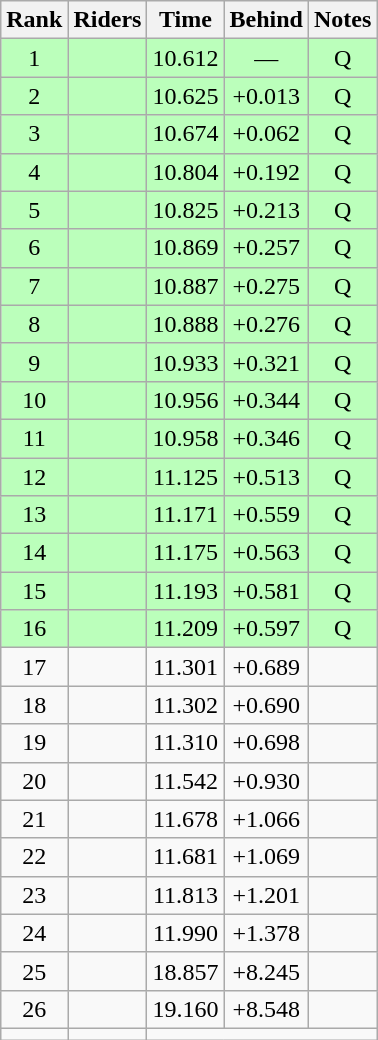<table class="wikitable sortable" style="text-align:center">
<tr>
<th>Rank</th>
<th>Riders</th>
<th>Time</th>
<th>Behind</th>
<th>Notes</th>
</tr>
<tr bgcolor=bbffbb>
<td>1</td>
<td align=left></td>
<td>10.612</td>
<td>—</td>
<td>Q</td>
</tr>
<tr bgcolor=bbffbb>
<td>2</td>
<td align=left></td>
<td>10.625</td>
<td>+0.013</td>
<td>Q</td>
</tr>
<tr bgcolor=bbffbb>
<td>3</td>
<td align=left></td>
<td>10.674</td>
<td>+0.062</td>
<td>Q</td>
</tr>
<tr bgcolor=bbffbb>
<td>4</td>
<td align=left></td>
<td>10.804</td>
<td>+0.192</td>
<td>Q</td>
</tr>
<tr bgcolor=bbffbb>
<td>5</td>
<td align=left></td>
<td>10.825</td>
<td>+0.213</td>
<td>Q</td>
</tr>
<tr bgcolor=bbffbb>
<td>6</td>
<td align=left></td>
<td>10.869</td>
<td>+0.257</td>
<td>Q</td>
</tr>
<tr bgcolor=bbffbb>
<td>7</td>
<td align=left></td>
<td>10.887</td>
<td>+0.275</td>
<td>Q</td>
</tr>
<tr bgcolor=bbffbb>
<td>8</td>
<td align=left></td>
<td>10.888</td>
<td>+0.276</td>
<td>Q</td>
</tr>
<tr bgcolor=bbffbb>
<td>9</td>
<td align=left></td>
<td>10.933</td>
<td>+0.321</td>
<td>Q</td>
</tr>
<tr bgcolor=bbffbb>
<td>10</td>
<td align=left></td>
<td>10.956</td>
<td>+0.344</td>
<td>Q</td>
</tr>
<tr bgcolor=bbffbb>
<td>11</td>
<td align=left></td>
<td>10.958</td>
<td>+0.346</td>
<td>Q</td>
</tr>
<tr bgcolor=bbffbb>
<td>12</td>
<td align=left></td>
<td>11.125</td>
<td>+0.513</td>
<td>Q</td>
</tr>
<tr bgcolor=bbffbb>
<td>13</td>
<td align=left></td>
<td>11.171</td>
<td>+0.559</td>
<td>Q</td>
</tr>
<tr bgcolor=bbffbb>
<td>14</td>
<td align=left></td>
<td>11.175</td>
<td>+0.563</td>
<td>Q</td>
</tr>
<tr bgcolor=bbffbb>
<td>15</td>
<td align=left></td>
<td>11.193</td>
<td>+0.581</td>
<td>Q</td>
</tr>
<tr bgcolor=bbffbb>
<td>16</td>
<td align=left></td>
<td>11.209</td>
<td>+0.597</td>
<td>Q</td>
</tr>
<tr>
<td>17</td>
<td align=left></td>
<td>11.301</td>
<td>+0.689</td>
<td></td>
</tr>
<tr>
<td>18</td>
<td align=left></td>
<td>11.302</td>
<td>+0.690</td>
<td></td>
</tr>
<tr>
<td>19</td>
<td align=left></td>
<td>11.310</td>
<td>+0.698</td>
<td></td>
</tr>
<tr>
<td>20</td>
<td align=left></td>
<td>11.542</td>
<td>+0.930</td>
<td></td>
</tr>
<tr>
<td>21</td>
<td align=left></td>
<td>11.678</td>
<td>+1.066</td>
<td></td>
</tr>
<tr>
<td>22</td>
<td align=left></td>
<td>11.681</td>
<td>+1.069</td>
<td></td>
</tr>
<tr>
<td>23</td>
<td align=left></td>
<td>11.813</td>
<td>+1.201</td>
<td></td>
</tr>
<tr>
<td>24</td>
<td align=left></td>
<td>11.990</td>
<td>+1.378</td>
<td></td>
</tr>
<tr>
<td>25</td>
<td align=left></td>
<td>18.857</td>
<td>+8.245</td>
<td></td>
</tr>
<tr>
<td>26</td>
<td align=left></td>
<td>19.160</td>
<td>+8.548</td>
<td></td>
</tr>
<tr>
<td></td>
<td align=left></td>
<td colspan=3></td>
</tr>
</table>
